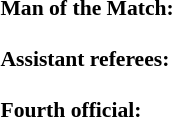<table width=100% style="font-size: 90%">
<tr>
<td><br><strong>Man of the Match:</strong>
<br><br><strong>Assistant referees:</strong><br><br><strong>Fourth official:</strong>
<br></td>
</tr>
</table>
